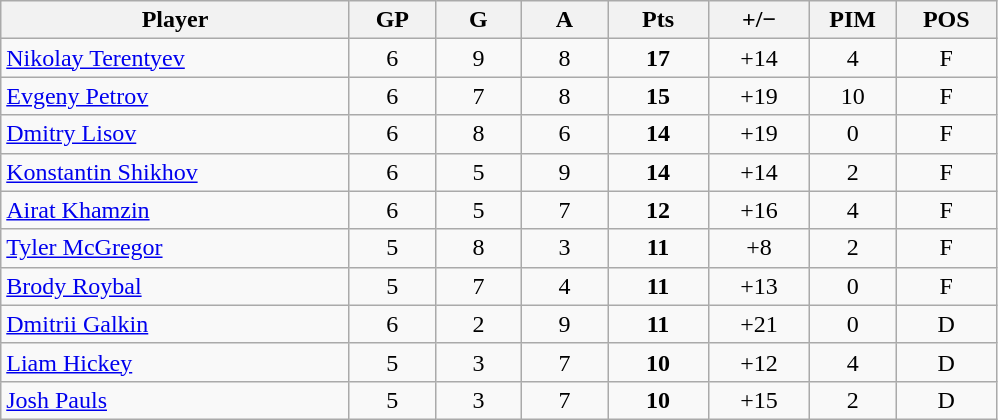<table class="wikitable sortable" style="text-align:center;">
<tr>
<th style="width:225px;">Player</th>
<th style="width:50px;">GP</th>
<th style="width:50px;">G</th>
<th style="width:50px;">A</th>
<th style="width:60px;">Pts</th>
<th style="width:60px;">+/−</th>
<th style="width:50px;">PIM</th>
<th style="width:60px;">POS</th>
</tr>
<tr>
<td align=left> <a href='#'>Nikolay Terentyev</a></td>
<td>6</td>
<td>9</td>
<td>8</td>
<td><strong>17</strong></td>
<td>+14</td>
<td>4</td>
<td>F</td>
</tr>
<tr>
<td align=left> <a href='#'>Evgeny Petrov</a></td>
<td>6</td>
<td>7</td>
<td>8</td>
<td><strong>15</strong></td>
<td>+19</td>
<td>10</td>
<td>F</td>
</tr>
<tr>
<td align=left> <a href='#'>Dmitry Lisov</a></td>
<td>6</td>
<td>8</td>
<td>6</td>
<td><strong>14</strong></td>
<td>+19</td>
<td>0</td>
<td>F</td>
</tr>
<tr>
<td align=left> <a href='#'>Konstantin Shikhov</a></td>
<td>6</td>
<td>5</td>
<td>9</td>
<td><strong>14</strong></td>
<td>+14</td>
<td>2</td>
<td>F</td>
</tr>
<tr>
<td align=left> <a href='#'>Airat Khamzin</a></td>
<td>6</td>
<td>5</td>
<td>7</td>
<td><strong>12</strong></td>
<td>+16</td>
<td>4</td>
<td>F</td>
</tr>
<tr>
<td align=left> <a href='#'>Tyler McGregor</a></td>
<td>5</td>
<td>8</td>
<td>3</td>
<td><strong>11</strong></td>
<td>+8</td>
<td>2</td>
<td>F</td>
</tr>
<tr>
<td align=left> <a href='#'>Brody Roybal</a></td>
<td>5</td>
<td>7</td>
<td>4</td>
<td><strong>11</strong></td>
<td>+13</td>
<td>0</td>
<td>F</td>
</tr>
<tr>
<td align=left> <a href='#'>Dmitrii Galkin</a></td>
<td>6</td>
<td>2</td>
<td>9</td>
<td><strong>11</strong></td>
<td>+21</td>
<td>0</td>
<td>D</td>
</tr>
<tr>
<td align=left> <a href='#'>Liam Hickey</a></td>
<td>5</td>
<td>3</td>
<td>7</td>
<td><strong>10</strong></td>
<td>+12</td>
<td>4</td>
<td>D</td>
</tr>
<tr>
<td align=left> <a href='#'>Josh Pauls</a></td>
<td>5</td>
<td>3</td>
<td>7</td>
<td><strong>10</strong></td>
<td>+15</td>
<td>2</td>
<td>D</td>
</tr>
</table>
